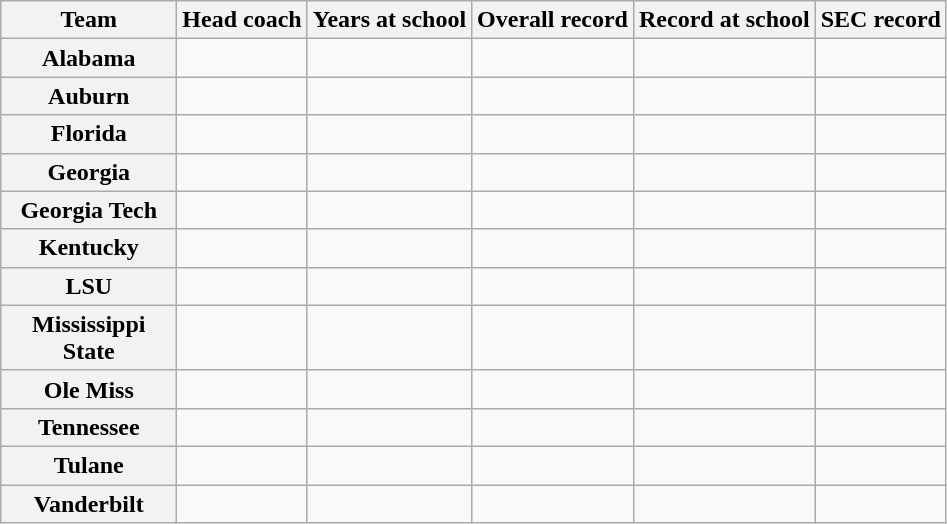<table class="wikitable sortable" style="text-align: center;">
<tr>
<th width="110">Team</th>
<th>Head coach</th>
<th>Years at school</th>
<th>Overall record</th>
<th>Record at school</th>
<th>SEC record</th>
</tr>
<tr>
<th><strong>Alabama</strong></th>
<td></td>
<td></td>
<td data-sort-value=></td>
<td data-sort-value=></td>
<td data-sort-value=></td>
</tr>
<tr>
<th><strong>Auburn</strong></th>
<td></td>
<td></td>
<td data-sort-value=></td>
<td data-sort-value=></td>
<td data-sort-value=></td>
</tr>
<tr>
<th><strong>Florida</strong></th>
<td></td>
<td></td>
<td data-sort-value=></td>
<td data-sort-value=></td>
<td data-sort-value=></td>
</tr>
<tr>
<th><strong>Georgia</strong></th>
<td></td>
<td></td>
<td data-sort-value=></td>
<td data-sort-value=></td>
<td data-sort-value=></td>
</tr>
<tr>
<th><strong>Georgia Tech</strong></th>
<td></td>
<td></td>
<td data-sort-value=></td>
<td data-sort-value=></td>
<td data-sort-value=></td>
</tr>
<tr>
<th><strong>Kentucky</strong></th>
<td></td>
<td></td>
<td data-sort-value=></td>
<td data-sort-value=></td>
<td data-sort-value=></td>
</tr>
<tr>
<th><strong>LSU</strong></th>
<td></td>
<td></td>
<td data-sort-value=></td>
<td data-sort-value=></td>
<td data-sort-value=></td>
</tr>
<tr>
<th><strong>Mississippi State</strong></th>
<td></td>
<td></td>
<td data-sort-value=></td>
<td data-sort-value=></td>
<td data-sort-value=></td>
</tr>
<tr>
<th><strong>Ole Miss</strong></th>
<td></td>
<td></td>
<td data-sort-value=></td>
<td data-sort-value=></td>
<td data-sort-value=></td>
</tr>
<tr>
<th><strong>Tennessee</strong></th>
<td></td>
<td></td>
<td data-sort-value=></td>
<td data-sort-value=></td>
<td data-sort-value=></td>
</tr>
<tr>
<th><strong>Tulane</strong></th>
<td></td>
<td></td>
<td data-sort-value=></td>
<td data-sort-value=></td>
<td data-sort-value=></td>
</tr>
<tr>
<th><strong>Vanderbilt</strong></th>
<td></td>
<td></td>
<td data-sort-value=></td>
<td data-sort-value=></td>
<td data-sort-value=></td>
</tr>
</table>
